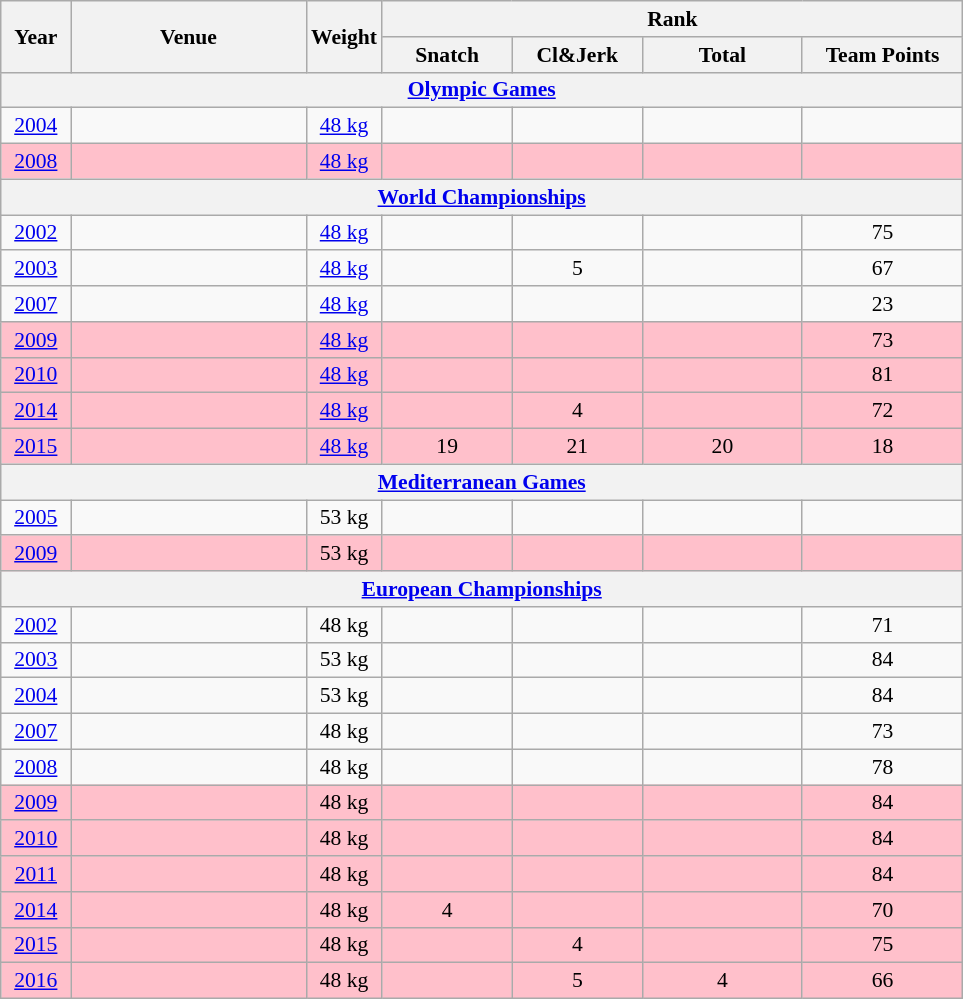<table class="wikitable" style="text-align:center; font-size:90%">
<tr>
<th rowspan=2 width=40>Year</th>
<th rowspan=2 width=150>Venue</th>
<th rowspan=2 width=10>Weight</th>
<th colspan=4>Rank</th>
</tr>
<tr>
<th width=80>Snatch</th>
<th width=80>Cl&Jerk</th>
<th width=100>Total</th>
<th width=100>Team Points</th>
</tr>
<tr>
<th colspan=7><a href='#'>Olympic Games</a></th>
</tr>
<tr>
<td><a href='#'>2004</a></td>
<td align=left></td>
<td><a href='#'>48 kg</a></td>
<td></td>
<td></td>
<td></td>
<td></td>
</tr>
<tr bgcolor=pink>
<td><a href='#'>2008</a></td>
<td align=left></td>
<td><a href='#'>48 kg</a></td>
<td></td>
<td></td>
<td></td>
<td></td>
</tr>
<tr>
<th colspan=7><a href='#'>World Championships</a></th>
</tr>
<tr>
<td><a href='#'>2002</a></td>
<td align=left></td>
<td><a href='#'>48 kg</a></td>
<td></td>
<td></td>
<td></td>
<td>75</td>
</tr>
<tr>
<td><a href='#'>2003</a></td>
<td align=left></td>
<td><a href='#'>48 kg</a></td>
<td></td>
<td>5</td>
<td></td>
<td>67</td>
</tr>
<tr>
<td><a href='#'>2007</a></td>
<td align=left></td>
<td><a href='#'>48 kg</a></td>
<td></td>
<td></td>
<td></td>
<td>23</td>
</tr>
<tr bgcolor=pink>
<td><a href='#'>2009</a></td>
<td align=left></td>
<td><a href='#'>48 kg</a></td>
<td></td>
<td></td>
<td></td>
<td>73</td>
</tr>
<tr bgcolor=pink>
<td><a href='#'>2010</a></td>
<td align=left></td>
<td><a href='#'>48 kg</a></td>
<td></td>
<td></td>
<td></td>
<td>81</td>
</tr>
<tr bgcolor=pink>
<td><a href='#'>2014</a></td>
<td align=left></td>
<td><a href='#'>48 kg</a></td>
<td></td>
<td>4</td>
<td></td>
<td>72</td>
</tr>
<tr bgcolor=pink>
<td><a href='#'>2015</a></td>
<td align=left></td>
<td><a href='#'>48 kg</a></td>
<td>19</td>
<td>21</td>
<td>20</td>
<td>18</td>
</tr>
<tr>
<th colspan=7><a href='#'>Mediterranean Games</a></th>
</tr>
<tr>
<td><a href='#'>2005</a></td>
<td align=left></td>
<td>53 kg</td>
<td></td>
<td></td>
<td></td>
<td></td>
</tr>
<tr bgcolor=pink>
<td><a href='#'>2009</a></td>
<td align=left></td>
<td>53 kg</td>
<td></td>
<td></td>
<td></td>
<td></td>
</tr>
<tr>
<th colspan=7><a href='#'>European Championships</a></th>
</tr>
<tr>
<td><a href='#'>2002</a></td>
<td align=left></td>
<td>48 kg</td>
<td></td>
<td></td>
<td></td>
<td>71</td>
</tr>
<tr>
<td><a href='#'>2003</a></td>
<td align=left></td>
<td>53 kg</td>
<td></td>
<td></td>
<td></td>
<td>84</td>
</tr>
<tr>
<td><a href='#'>2004</a></td>
<td align=left></td>
<td>53 kg</td>
<td></td>
<td></td>
<td></td>
<td>84</td>
</tr>
<tr>
<td><a href='#'>2007</a></td>
<td align=left></td>
<td>48 kg</td>
<td></td>
<td></td>
<td></td>
<td>73</td>
</tr>
<tr>
<td><a href='#'>2008</a></td>
<td align=left></td>
<td>48 kg</td>
<td></td>
<td></td>
<td></td>
<td>78</td>
</tr>
<tr bgcolor=pink>
<td><a href='#'>2009</a></td>
<td align=left></td>
<td>48 kg</td>
<td></td>
<td></td>
<td></td>
<td>84</td>
</tr>
<tr bgcolor=pink>
<td><a href='#'>2010</a></td>
<td align=left></td>
<td>48 kg</td>
<td></td>
<td></td>
<td></td>
<td>84</td>
</tr>
<tr bgcolor=pink>
<td><a href='#'>2011</a></td>
<td align=left></td>
<td>48 kg</td>
<td></td>
<td></td>
<td></td>
<td>84</td>
</tr>
<tr bgcolor=pink>
<td><a href='#'>2014</a></td>
<td align=left></td>
<td>48 kg</td>
<td>4</td>
<td></td>
<td></td>
<td>70</td>
</tr>
<tr bgcolor=pink>
<td><a href='#'>2015</a></td>
<td align=left></td>
<td>48 kg</td>
<td></td>
<td>4</td>
<td></td>
<td>75</td>
</tr>
<tr bgcolor=pink>
<td><a href='#'>2016</a></td>
<td align=left></td>
<td>48 kg</td>
<td></td>
<td>5</td>
<td>4</td>
<td>66</td>
</tr>
</table>
